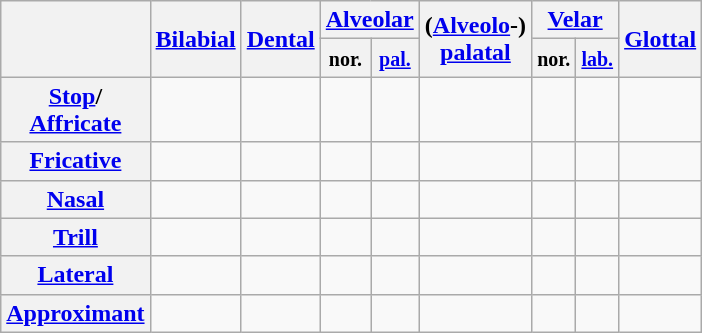<table class="wikitable">
<tr>
<th rowspan="2"></th>
<th rowspan="2"><a href='#'>Bilabial</a></th>
<th rowspan="2"><a href='#'>Dental</a></th>
<th colspan="2"><a href='#'>Alveolar</a></th>
<th rowspan="2">(<a href='#'>Alveolo</a>-)<a href='#'><br>palatal</a></th>
<th colspan="2"><a href='#'>Velar</a></th>
<th rowspan="2"><a href='#'>Glottal</a></th>
</tr>
<tr align="center">
<th><small>nor.</small></th>
<th><small><a href='#'>pal.</a></small></th>
<th><small>nor.</small></th>
<th><small><a href='#'>lab.</a></small></th>
</tr>
<tr align="center">
<th><a href='#'>Stop</a>/<br><a href='#'>Affricate</a></th>
<td></td>
<td> </td>
<td> </td>
<td></td>
<td> </td>
<td></td>
<td> </td>
<td> </td>
</tr>
<tr align="center">
<th><a href='#'>Fricative</a></th>
<td></td>
<td></td>
<td> </td>
<td> </td>
<td> </td>
<td></td>
<td> </td>
<td></td>
</tr>
<tr align="center">
<th><a href='#'>Nasal</a></th>
<td></td>
<td> </td>
<td></td>
<td></td>
<td> </td>
<td></td>
<td></td>
<td></td>
</tr>
<tr align="center">
<th><a href='#'>Trill</a></th>
<td></td>
<td></td>
<td></td>
<td></td>
<td></td>
<td></td>
<td></td>
<td></td>
</tr>
<tr align="center">
<th><a href='#'>Lateral</a></th>
<td></td>
<td></td>
<td></td>
<td></td>
<td> </td>
<td></td>
<td></td>
<td></td>
</tr>
<tr align="center">
<th><a href='#'>Approximant</a></th>
<td></td>
<td></td>
<td></td>
<td></td>
<td> </td>
<td></td>
<td></td>
<td></td>
</tr>
</table>
